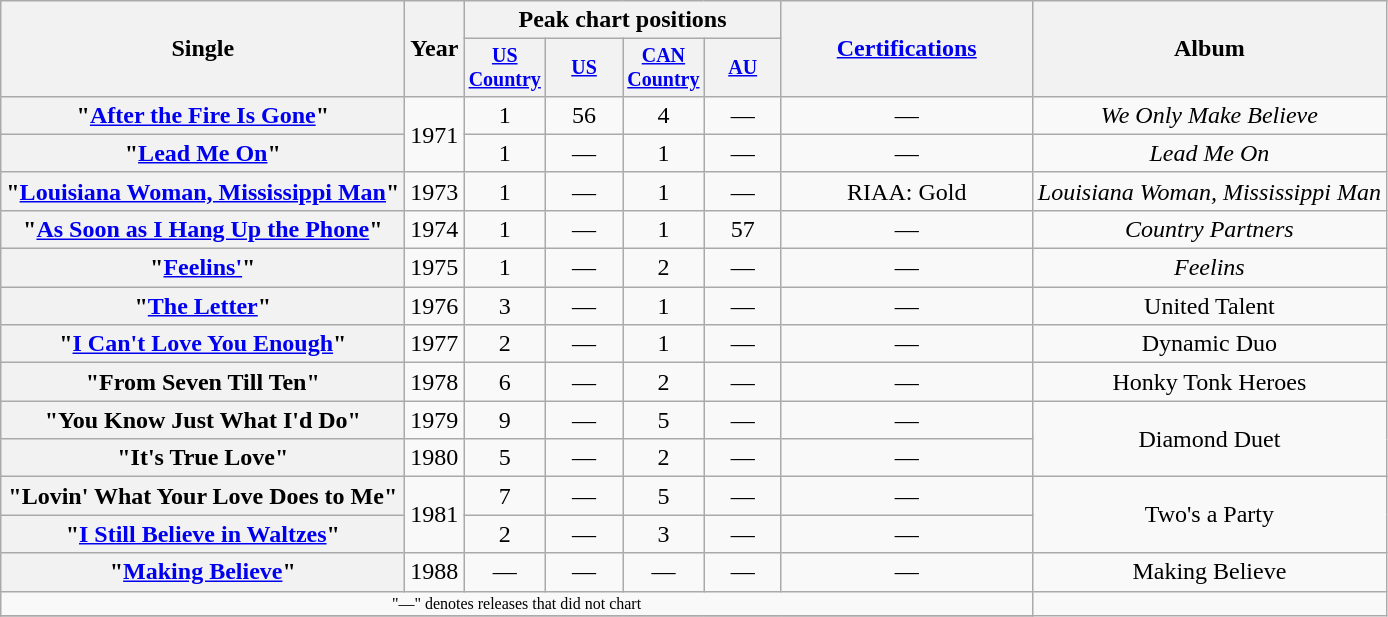<table class="wikitable plainrowheaders" style="text-align:center;">
<tr>
<th rowspan="2">Single</th>
<th rowspan="2">Year</th>
<th colspan="4">Peak chart positions</th>
<th scope="col" rowspan="2" style="width:10em;"><a href='#'>Certifications</a></th>
<th rowspan="2">Album</th>
</tr>
<tr style="font-size:smaller;">
<th width="45"><a href='#'>US Country</a><br></th>
<th width="45"><a href='#'>US</a><br></th>
<th width="45"><a href='#'>CAN Country</a></th>
<th width="45"><a href='#'>AU</a></th>
</tr>
<tr>
<th scope="row">"<a href='#'>After the Fire Is Gone</a>"</th>
<td rowspan="2">1971</td>
<td>1</td>
<td>56</td>
<td>4</td>
<td>—</td>
<td>—</td>
<td><em>We Only Make Believe</em></td>
</tr>
<tr>
<th scope="row">"<a href='#'>Lead Me On</a>"</th>
<td>1</td>
<td>—</td>
<td>1</td>
<td>—</td>
<td>—</td>
<td><em>Lead Me On</em></td>
</tr>
<tr>
<th scope="row">"<a href='#'>Louisiana Woman, Mississippi Man</a>"</th>
<td>1973</td>
<td>1</td>
<td>—</td>
<td>1</td>
<td>—</td>
<td>RIAA: Gold </td>
<td><em>Louisiana Woman, Mississippi Man</em></td>
</tr>
<tr>
<th scope="row">"<a href='#'>As Soon as I Hang Up the Phone</a>"</th>
<td>1974</td>
<td>1</td>
<td>—</td>
<td>1</td>
<td>57</td>
<td>—</td>
<td><em>Country Partners</em></td>
</tr>
<tr>
<th scope="row">"<a href='#'>Feelins'</a>"</th>
<td>1975</td>
<td>1</td>
<td>—</td>
<td>2</td>
<td>—</td>
<td>—</td>
<td><em>Feelins<strong></td>
</tr>
<tr>
<th scope="row">"<a href='#'>The Letter</a>"</th>
<td>1976</td>
<td>3</td>
<td>—</td>
<td>1</td>
<td>—</td>
<td>—</td>
<td></em>United Talent<em></td>
</tr>
<tr>
<th scope="row">"<a href='#'>I Can't Love You Enough</a>"</th>
<td>1977</td>
<td>2</td>
<td>—</td>
<td>1</td>
<td>—</td>
<td>—</td>
<td></em>Dynamic Duo<em></td>
</tr>
<tr>
<th scope="row">"From Seven Till Ten"</th>
<td>1978</td>
<td>6</td>
<td>—</td>
<td>2</td>
<td>—</td>
<td>—</td>
<td></em>Honky Tonk Heroes<em></td>
</tr>
<tr>
<th scope="row">"You Know Just What I'd Do"</th>
<td>1979</td>
<td>9</td>
<td>—</td>
<td>5</td>
<td>—</td>
<td>—</td>
<td rowspan="2"></em>Diamond Duet<em></td>
</tr>
<tr>
<th scope="row">"It's True Love"</th>
<td>1980</td>
<td>5</td>
<td>—</td>
<td>2</td>
<td>—</td>
<td>—</td>
</tr>
<tr>
<th scope="row">"Lovin' What Your Love Does to Me"</th>
<td rowspan="2">1981</td>
<td>7</td>
<td>—</td>
<td>5</td>
<td>—</td>
<td>—</td>
<td rowspan="2"></em>Two's a Party<em></td>
</tr>
<tr>
<th scope="row">"<a href='#'>I Still Believe in Waltzes</a>"</th>
<td>2</td>
<td>—</td>
<td>3</td>
<td>—</td>
<td>—</td>
</tr>
<tr>
<th scope="row">"<a href='#'>Making Believe</a>"</th>
<td>1988</td>
<td>—</td>
<td>—</td>
<td>—</td>
<td>—</td>
<td>—</td>
<td></em>Making Believe<em></td>
</tr>
<tr>
<td colspan="7" style="font-size:8pt">"—" denotes releases that did not chart</td>
</tr>
<tr>
</tr>
</table>
